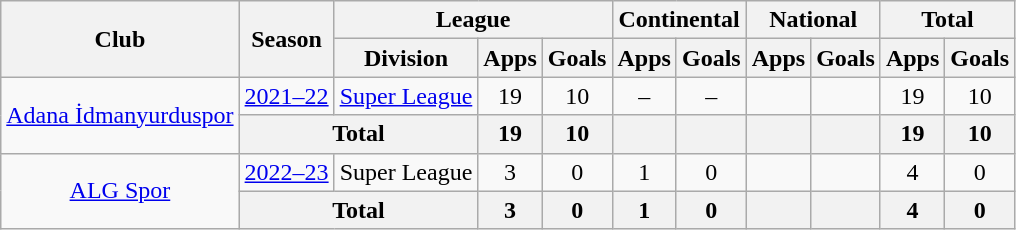<table class="wikitable" style="text-align: center;">
<tr>
<th rowspan=2>Club</th>
<th rowspan=2>Season</th>
<th colspan=3>League</th>
<th colspan=2>Continental</th>
<th colspan=2>National</th>
<th colspan=2>Total</th>
</tr>
<tr>
<th>Division</th>
<th>Apps</th>
<th>Goals</th>
<th>Apps</th>
<th>Goals</th>
<th>Apps</th>
<th>Goals</th>
<th>Apps</th>
<th>Goals</th>
</tr>
<tr>
<td rowspan=2><a href='#'>Adana İdmanyurduspor</a></td>
<td><a href='#'>2021–22</a></td>
<td><a href='#'>Super League</a></td>
<td>19</td>
<td>10</td>
<td>–</td>
<td>–</td>
<td></td>
<td></td>
<td>19</td>
<td>10</td>
</tr>
<tr>
<th colspan="2">Total</th>
<th>19</th>
<th>10</th>
<th></th>
<th></th>
<th></th>
<th></th>
<th>19</th>
<th>10</th>
</tr>
<tr>
<td rowspan=2><a href='#'>ALG Spor</a></td>
<td><a href='#'>2022–23</a></td>
<td>Super League</td>
<td>3</td>
<td>0</td>
<td>1</td>
<td>0</td>
<td></td>
<td></td>
<td>4</td>
<td>0</td>
</tr>
<tr>
<th colspan="2">Total</th>
<th>3</th>
<th>0</th>
<th>1</th>
<th>0</th>
<th></th>
<th></th>
<th>4</th>
<th>0</th>
</tr>
</table>
